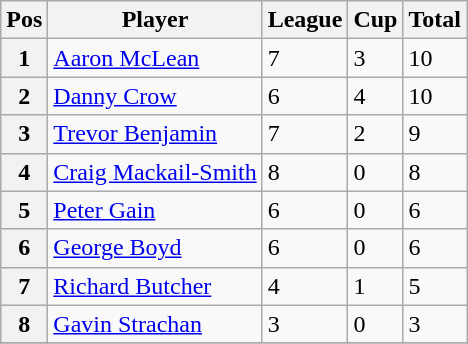<table class="wikitable">
<tr>
<th>Pos</th>
<th>Player</th>
<th>League</th>
<th>Cup</th>
<th>Total </th>
</tr>
<tr>
<th>1</th>
<td> <a href='#'>Aaron McLean</a></td>
<td>7</td>
<td>3</td>
<td>10</td>
</tr>
<tr>
<th>2</th>
<td> <a href='#'>Danny Crow</a></td>
<td>6</td>
<td>4</td>
<td>10</td>
</tr>
<tr>
<th>3</th>
<td> <a href='#'>Trevor Benjamin</a></td>
<td>7</td>
<td>2</td>
<td>9</td>
</tr>
<tr>
<th>4</th>
<td> <a href='#'>Craig Mackail-Smith</a></td>
<td>8</td>
<td>0</td>
<td>8</td>
</tr>
<tr>
<th>5</th>
<td> <a href='#'>Peter Gain</a></td>
<td>6</td>
<td>0</td>
<td>6</td>
</tr>
<tr>
<th>6</th>
<td> <a href='#'>George Boyd</a></td>
<td>6</td>
<td>0</td>
<td>6</td>
</tr>
<tr>
<th>7</th>
<td> <a href='#'>Richard Butcher</a></td>
<td>4</td>
<td>1</td>
<td>5</td>
</tr>
<tr>
<th>8</th>
<td> <a href='#'>Gavin Strachan</a></td>
<td>3</td>
<td>0</td>
<td>3</td>
</tr>
<tr>
</tr>
</table>
